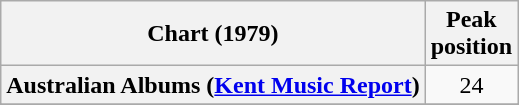<table class="wikitable sortable plainrowheaders" style="text-align:center">
<tr>
<th>Chart (1979)</th>
<th>Peak<br>position</th>
</tr>
<tr>
<th scope="row">Australian Albums (<a href='#'>Kent Music Report</a>)</th>
<td>24</td>
</tr>
<tr>
</tr>
<tr>
</tr>
<tr>
</tr>
<tr>
</tr>
<tr>
</tr>
<tr>
</tr>
<tr>
</tr>
<tr>
</tr>
</table>
